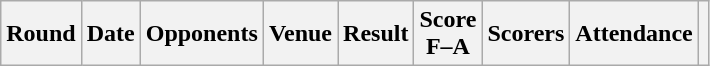<table class="wikitable plainrowheaders sortable" style="text-align:center">
<tr>
<th scope="col">Round</th>
<th scope="col">Date</th>
<th scope="col">Opponents</th>
<th scope="col">Venue</th>
<th scope="col">Result</th>
<th scope="col">Score<br>F–A</th>
<th scope="col" class="unsortable">Scorers</th>
<th scope="col">Attendance</th>
<th scope="col" class="unsortable"></th>
</tr>
</table>
